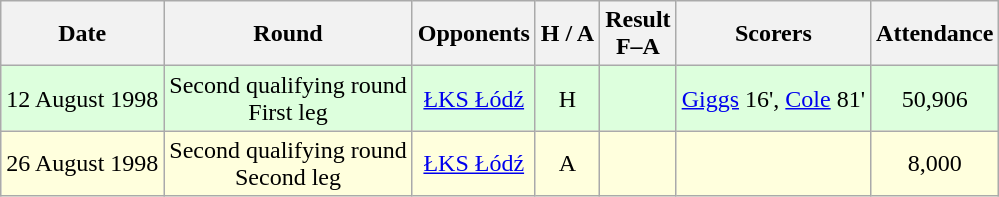<table class="wikitable" style="text-align:center">
<tr>
<th>Date</th>
<th>Round</th>
<th>Opponents</th>
<th>H / A</th>
<th>Result<br>F–A</th>
<th>Scorers</th>
<th>Attendance</th>
</tr>
<tr style="background:#dfd;">
<td>12 August 1998</td>
<td>Second qualifying round<br>First leg</td>
<td><a href='#'>ŁKS Łódź</a></td>
<td>H</td>
<td></td>
<td><a href='#'>Giggs</a> 16', <a href='#'>Cole</a> 81'</td>
<td>50,906</td>
</tr>
<tr style="background:#ffd;">
<td>26 August 1998</td>
<td>Second qualifying round<br>Second leg</td>
<td><a href='#'>ŁKS Łódź</a></td>
<td>A</td>
<td></td>
<td></td>
<td>8,000</td>
</tr>
</table>
